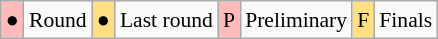<table class="wikitable" style="margin:0.5em auto; font-size:90%; line-height:1.25em;">
<tr>
<td bgcolor="#FFBBBB" align=center>●</td>
<td>Round</td>
<td bgcolor="#FFDF80" align=center>●</td>
<td>Last round</td>
<td bgcolor="#FFBBBB" align=center>P</td>
<td>Preliminary</td>
<td bgcolor="#FFDF80" align=center>F</td>
<td>Finals</td>
</tr>
</table>
